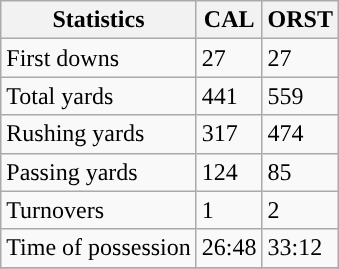<table class="wikitable">
<tr>
<th>Statistics</th>
<th>CAL</th>
<th>ORST</th>
</tr>
<tr>
<td>First downs</td>
<td>27</td>
<td>27</td>
</tr>
<tr>
<td>Total yards</td>
<td>441</td>
<td>559</td>
</tr>
<tr>
<td>Rushing yards</td>
<td>317</td>
<td>474</td>
</tr>
<tr>
<td>Passing yards</td>
<td>124</td>
<td>85</td>
</tr>
<tr>
<td>Turnovers</td>
<td>1</td>
<td>2</td>
</tr>
<tr>
<td>Time of possession</td>
<td>26:48</td>
<td>33:12</td>
</tr>
<tr>
</tr>
</table>
